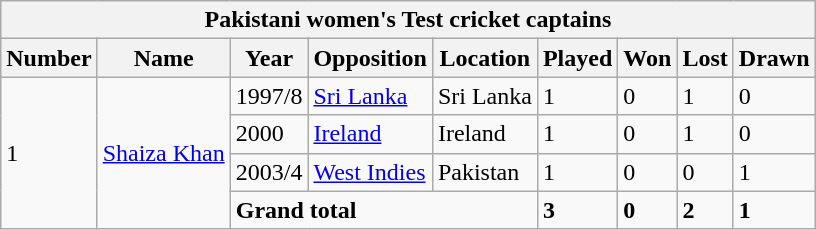<table class="wikitable">
<tr>
<th bgcolor="#efefef" colspan=9>Pakistani women's Test cricket captains</th>
</tr>
<tr bgcolor="#efefef">
<th>Number</th>
<th>Name</th>
<th>Year</th>
<th>Opposition</th>
<th>Location</th>
<th>Played</th>
<th>Won</th>
<th>Lost</th>
<th>Drawn</th>
</tr>
<tr>
<td rowspan=4>1</td>
<td rowspan=4><a href='#'>Shaiza Khan</a></td>
<td>1997/8</td>
<td><a href='#'>Sri Lanka</a></td>
<td>Sri Lanka</td>
<td>1</td>
<td>0</td>
<td>1</td>
<td>0</td>
</tr>
<tr>
<td>2000</td>
<td><a href='#'>Ireland</a></td>
<td>Ireland</td>
<td>1</td>
<td>0</td>
<td>1</td>
<td>0</td>
</tr>
<tr>
<td>2003/4</td>
<td><a href='#'>West Indies</a></td>
<td>Pakistan</td>
<td>1</td>
<td>0</td>
<td>0</td>
<td>1</td>
</tr>
<tr>
<td colspan=3><strong>Grand total</strong></td>
<td><strong>3</strong></td>
<td><strong>0</strong></td>
<td><strong>2</strong></td>
<td><strong>1</strong></td>
</tr>
</table>
